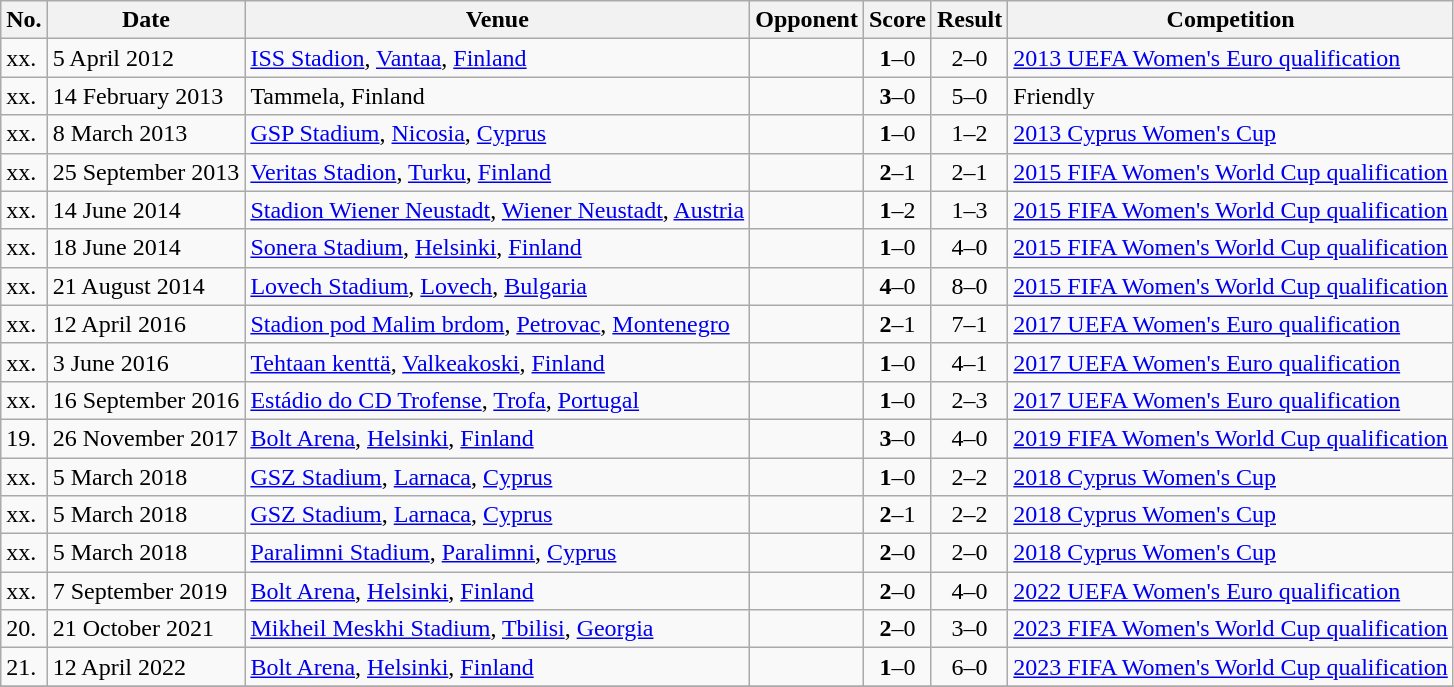<table class="wikitable">
<tr>
<th>No.</th>
<th>Date</th>
<th>Venue</th>
<th>Opponent</th>
<th>Score</th>
<th>Result</th>
<th>Competition</th>
</tr>
<tr>
<td>xx.</td>
<td>5 April 2012</td>
<td><a href='#'>ISS Stadion</a>, <a href='#'>Vantaa</a>, <a href='#'>Finland</a></td>
<td></td>
<td align=center><strong>1</strong>–0</td>
<td align=center>2–0</td>
<td><a href='#'>2013 UEFA Women's Euro qualification</a></td>
</tr>
<tr>
<td>xx.</td>
<td>14 February 2013</td>
<td>Tammela, Finland</td>
<td></td>
<td align="center"><strong>3</strong>–0</td>
<td align="center">5–0</td>
<td>Friendly</td>
</tr>
<tr>
<td>xx.</td>
<td>8 March 2013</td>
<td><a href='#'>GSP Stadium</a>, <a href='#'>Nicosia</a>, <a href='#'>Cyprus</a></td>
<td></td>
<td align=center><strong>1</strong>–0</td>
<td align=center>1–2</td>
<td><a href='#'>2013 Cyprus Women's Cup</a></td>
</tr>
<tr>
<td>xx.</td>
<td>25 September 2013</td>
<td><a href='#'>Veritas Stadion</a>, <a href='#'>Turku</a>, <a href='#'>Finland</a></td>
<td></td>
<td align=center><strong>2</strong>–1</td>
<td align=center>2–1</td>
<td><a href='#'>2015 FIFA Women's World Cup qualification</a></td>
</tr>
<tr>
<td>xx.</td>
<td>14 June 2014</td>
<td><a href='#'>Stadion Wiener Neustadt</a>, <a href='#'>Wiener Neustadt</a>, <a href='#'>Austria</a></td>
<td></td>
<td align=center><strong>1</strong>–2</td>
<td align=center>1–3</td>
<td><a href='#'>2015 FIFA Women's World Cup qualification</a></td>
</tr>
<tr>
<td>xx.</td>
<td>18 June 2014</td>
<td><a href='#'>Sonera Stadium</a>, <a href='#'>Helsinki</a>, <a href='#'>Finland</a></td>
<td></td>
<td align=center><strong>1</strong>–0</td>
<td align=center>4–0</td>
<td><a href='#'>2015 FIFA Women's World Cup qualification</a></td>
</tr>
<tr>
<td>xx.</td>
<td>21 August 2014</td>
<td><a href='#'>Lovech Stadium</a>, <a href='#'>Lovech</a>, <a href='#'>Bulgaria</a></td>
<td></td>
<td align=center><strong>4</strong>–0</td>
<td align=center>8–0</td>
<td><a href='#'>2015 FIFA Women's World Cup qualification</a></td>
</tr>
<tr>
<td>xx.</td>
<td>12 April 2016</td>
<td><a href='#'>Stadion pod Malim brdom</a>, <a href='#'>Petrovac</a>, <a href='#'>Montenegro</a></td>
<td></td>
<td align=center><strong>2</strong>–1</td>
<td align=center>7–1</td>
<td><a href='#'>2017 UEFA Women's Euro qualification</a></td>
</tr>
<tr>
<td>xx.</td>
<td>3 June 2016</td>
<td><a href='#'>Tehtaan kenttä</a>, <a href='#'>Valkeakoski</a>, <a href='#'>Finland</a></td>
<td></td>
<td align=center><strong>1</strong>–0</td>
<td align=center>4–1</td>
<td><a href='#'>2017 UEFA Women's Euro qualification</a></td>
</tr>
<tr>
<td>xx.</td>
<td>16 September 2016</td>
<td><a href='#'>Estádio do CD Trofense</a>, <a href='#'>Trofa</a>, <a href='#'>Portugal</a></td>
<td></td>
<td align=center><strong>1</strong>–0</td>
<td align=center>2–3</td>
<td><a href='#'>2017 UEFA Women's Euro qualification</a></td>
</tr>
<tr>
<td>19.</td>
<td>26 November 2017</td>
<td><a href='#'>Bolt Arena</a>, <a href='#'>Helsinki</a>, <a href='#'>Finland</a></td>
<td></td>
<td align=center><strong>3</strong>–0</td>
<td align=center>4–0</td>
<td><a href='#'>2019 FIFA Women's World Cup qualification</a></td>
</tr>
<tr>
<td>xx.</td>
<td>5 March 2018</td>
<td><a href='#'>GSZ Stadium</a>, <a href='#'>Larnaca</a>, <a href='#'>Cyprus</a></td>
<td></td>
<td align=center><strong>1</strong>–0</td>
<td align=center>2–2</td>
<td><a href='#'>2018 Cyprus Women's Cup</a></td>
</tr>
<tr>
<td>xx.</td>
<td>5 March 2018</td>
<td><a href='#'>GSZ Stadium</a>, <a href='#'>Larnaca</a>, <a href='#'>Cyprus</a></td>
<td></td>
<td align=center><strong>2</strong>–1</td>
<td align=center>2–2</td>
<td><a href='#'>2018 Cyprus Women's Cup</a></td>
</tr>
<tr>
<td>xx.</td>
<td>5 March 2018</td>
<td><a href='#'>Paralimni Stadium</a>, <a href='#'>Paralimni</a>, <a href='#'>Cyprus</a></td>
<td></td>
<td align=center><strong>2</strong>–0</td>
<td align=center>2–0</td>
<td><a href='#'>2018 Cyprus Women's Cup</a></td>
</tr>
<tr>
<td>xx.</td>
<td>7 September 2019</td>
<td><a href='#'>Bolt Arena</a>, <a href='#'>Helsinki</a>, <a href='#'>Finland</a></td>
<td></td>
<td align=center><strong>2</strong>–0</td>
<td align=center>4–0</td>
<td><a href='#'>2022 UEFA Women's Euro qualification</a></td>
</tr>
<tr>
<td>20.</td>
<td>21 October 2021</td>
<td><a href='#'>Mikheil Meskhi Stadium</a>, <a href='#'>Tbilisi</a>, <a href='#'>Georgia</a></td>
<td></td>
<td align=center><strong>2</strong>–0</td>
<td align=center>3–0</td>
<td><a href='#'>2023 FIFA Women's World Cup qualification</a></td>
</tr>
<tr>
<td>21.</td>
<td>12 April 2022</td>
<td><a href='#'>Bolt Arena</a>, <a href='#'>Helsinki</a>, <a href='#'>Finland</a></td>
<td></td>
<td align=center><strong>1</strong>–0</td>
<td align=center>6–0</td>
<td><a href='#'>2023 FIFA Women's World Cup qualification</a></td>
</tr>
<tr>
</tr>
</table>
